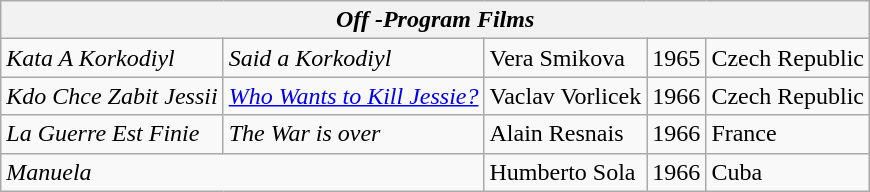<table class="wikitable">
<tr>
<th colspan="5"><em>Off -Program Films</em></th>
</tr>
<tr>
<td><em>Kata A Korkodiyl</em></td>
<td><em>Said a Korkodiyl</em></td>
<td>Vera Smikova</td>
<td>1965</td>
<td>Czech Republic</td>
</tr>
<tr>
<td><em>Kdo Chce Zabit Jessii</em></td>
<td><em><a href='#'>Who Wants to Kill Jessie?</a></em></td>
<td>Vaclav Vorlicek</td>
<td>1966</td>
<td>Czech Republic</td>
</tr>
<tr>
<td><em>La Guerre Est Finie</em></td>
<td><em>The War is over</em></td>
<td>Alain Resnais</td>
<td>1966</td>
<td>France</td>
</tr>
<tr>
<td colspan="2"><em>Manuela</em></td>
<td>Humberto Sola</td>
<td>1966</td>
<td>Cuba</td>
</tr>
</table>
